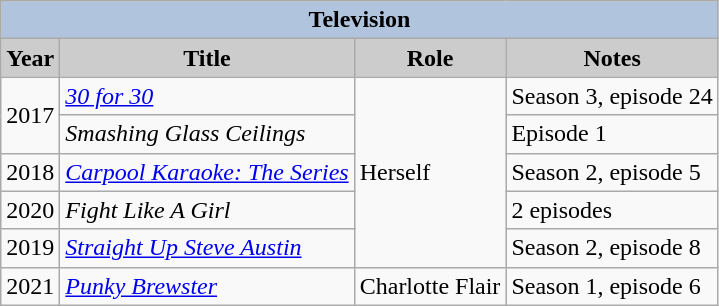<table class="wikitable">
<tr>
<th colspan=4 style="background:#B0C4DE;">Television</th>
</tr>
<tr>
<th style="background: #CCCCCC;">Year</th>
<th style="background: #CCCCCC;">Title</th>
<th style="background: #CCCCCC;">Role</th>
<th style="background: #CCCCCC;">Notes</th>
</tr>
<tr>
<td rowspan="2">2017</td>
<td><em><a href='#'>30 for 30</a></em></td>
<td rowspan="5">Herself</td>
<td>Season 3, episode 24</td>
</tr>
<tr>
<td><em>Smashing Glass Ceilings</em></td>
<td>Episode 1</td>
</tr>
<tr>
<td>2018</td>
<td><em><a href='#'>Carpool Karaoke: The Series</a></em></td>
<td>Season 2, episode 5</td>
</tr>
<tr>
<td>2020</td>
<td><em>Fight Like A Girl</em></td>
<td>2 episodes</td>
</tr>
<tr>
<td>2019</td>
<td><em><a href='#'>Straight Up Steve Austin</a></em></td>
<td>Season 2, episode 8</td>
</tr>
<tr>
<td>2021</td>
<td><em><a href='#'>Punky Brewster</a></em></td>
<td>Charlotte Flair</td>
<td>Season 1, episode 6</td>
</tr>
</table>
